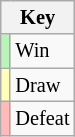<table class="wikitable" style="font-size: 85%">
<tr>
<th colspan="2">Key</th>
</tr>
<tr>
<td bgcolor=#BBF3BB></td>
<td>Win</td>
</tr>
<tr>
<td bgcolor=#FFFFBB></td>
<td>Draw</td>
</tr>
<tr>
<td bgcolor=#FFBBBB></td>
<td>Defeat</td>
</tr>
</table>
